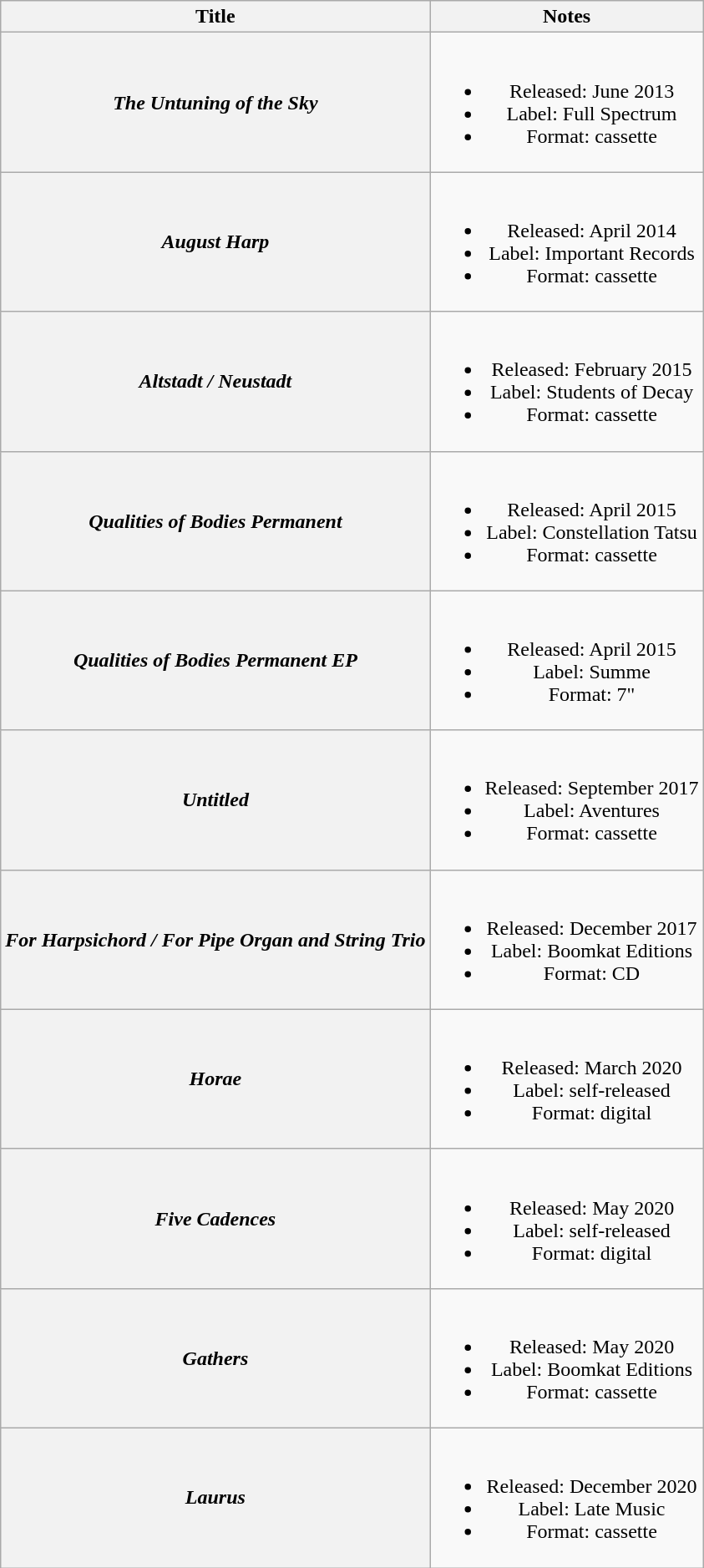<table class="wikitable plainrowheaders" style="text-align:center;">
<tr>
<th scope="col">Title</th>
<th scope="col">Notes</th>
</tr>
<tr>
<th scope="row"><em>The Untuning of the Sky</em></th>
<td><br><ul><li>Released: June 2013</li><li>Label: Full Spectrum</li><li>Format: cassette</li></ul></td>
</tr>
<tr>
<th scope="row"><em>August Harp</em></th>
<td><br><ul><li>Released: April 2014</li><li>Label: Important Records</li><li>Format: cassette</li></ul></td>
</tr>
<tr>
<th scope="row"><em>Altstadt / Neustadt</em></th>
<td><br><ul><li>Released: February 2015</li><li>Label: Students of Decay</li><li>Format: cassette</li></ul></td>
</tr>
<tr>
<th scope="row"><em>Qualities of Bodies Permanent</em></th>
<td><br><ul><li>Released: April 2015</li><li>Label: Constellation Tatsu</li><li>Format: cassette</li></ul></td>
</tr>
<tr>
<th scope="row"><em>Qualities of Bodies Permanent EP</em></th>
<td><br><ul><li>Released: April 2015</li><li>Label: Summe</li><li>Format: 7"</li></ul></td>
</tr>
<tr>
<th scope="row"><em>Untitled</em></th>
<td><br><ul><li>Released: September 2017</li><li>Label: Aventures</li><li>Format: cassette</li></ul></td>
</tr>
<tr>
<th scope="row"><em>For Harpsichord / For Pipe Organ and String Trio</em></th>
<td><br><ul><li>Released: December 2017</li><li>Label: Boomkat Editions</li><li>Format: CD</li></ul></td>
</tr>
<tr>
<th scope="row"><em>Horae</em></th>
<td><br><ul><li>Released: March 2020</li><li>Label: self-released</li><li>Format: digital</li></ul></td>
</tr>
<tr>
<th scope="row"><em>Five Cadences</em></th>
<td><br><ul><li>Released: May 2020</li><li>Label: self-released</li><li>Format: digital</li></ul></td>
</tr>
<tr>
<th scope="row"><em>Gathers</em></th>
<td><br><ul><li>Released: May 2020</li><li>Label: Boomkat Editions</li><li>Format: cassette</li></ul></td>
</tr>
<tr>
<th scope="row"><em>Laurus</em></th>
<td><br><ul><li>Released: December 2020</li><li>Label: Late Music</li><li>Format: cassette</li></ul></td>
</tr>
</table>
